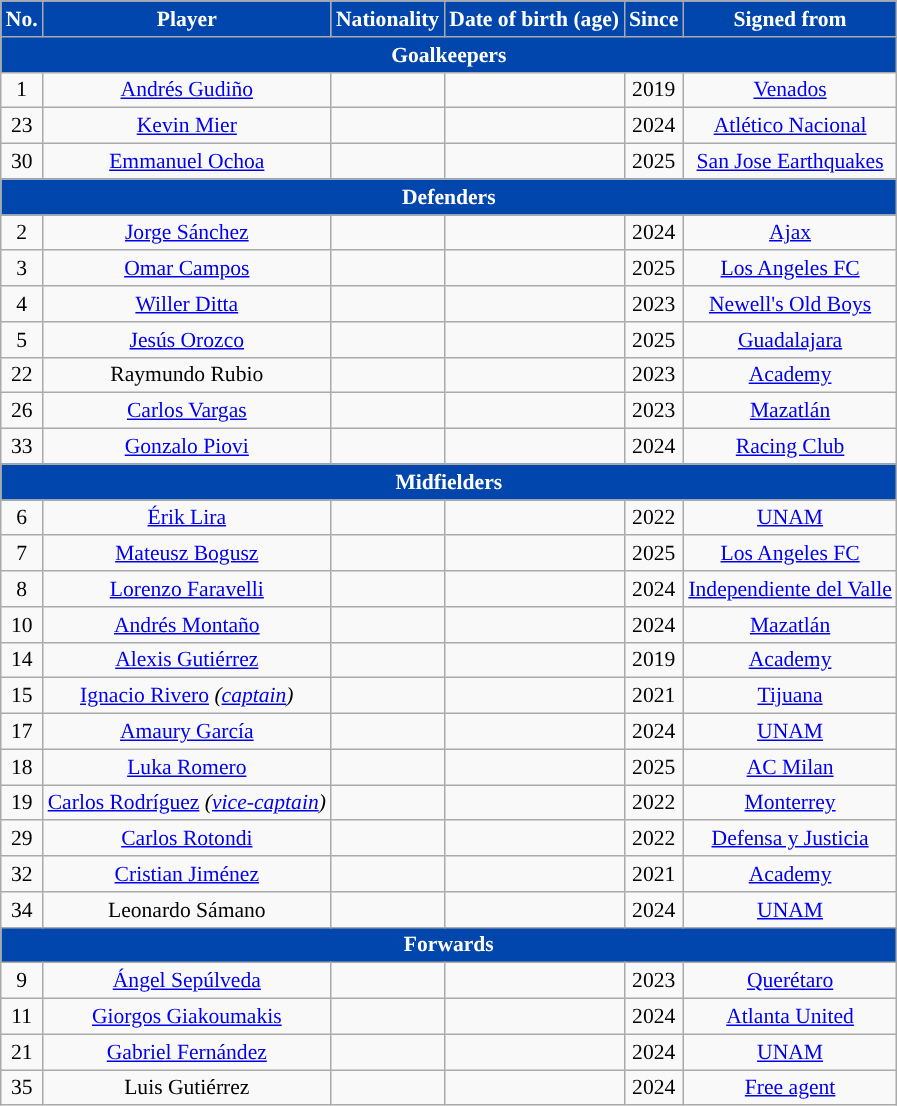<table class="wikitable sortable" style="text-align:center; font-size:90%; white-space:nowrap;">
<tr>
<th style="background:#0046AD; color:white; text-align:center;">No.</th>
<th style="background:#0046AD; color:white; text-align:center;">Player</th>
<th style="background:#0046AD; color:white; text-align:center;">Nationality</th>
<th style="background:#0046AD; color:white; text-align:center;">Date of birth (age)</th>
<th style="background:#0046AD; color:white; text-align:center;">Since</th>
<th style="background:#0046AD; color:white; text-align:center;">Signed from</th>
</tr>
<tr>
<th colspan="10" style="background:#0046AD; color:white; text-align:center;"><strong>Goalkeepers</strong></th>
</tr>
<tr>
<td>1</td>
<td><a href='#'>Andrés Gudiño</a></td>
<td></td>
<td></td>
<td>2019</td>
<td> <a href='#'>Venados</a></td>
</tr>
<tr>
<td>23</td>
<td><a href='#'>Kevin Mier</a></td>
<td></td>
<td></td>
<td>2024</td>
<td> <a href='#'>Atlético Nacional</a></td>
</tr>
<tr>
<td>30</td>
<td><a href='#'>Emmanuel Ochoa</a></td>
<td></td>
<td></td>
<td>2025</td>
<td> <a href='#'>San Jose Earthquakes</a></td>
</tr>
<tr>
<th colspan="10" style="background:#0046AD; color:white; text-align:center;"><strong>Defenders</strong></th>
</tr>
<tr>
<td>2</td>
<td><a href='#'>Jorge Sánchez</a></td>
<td></td>
<td></td>
<td>2024</td>
<td> <a href='#'>Ajax</a></td>
</tr>
<tr>
<td>3</td>
<td><a href='#'>Omar Campos</a></td>
<td></td>
<td></td>
<td>2025</td>
<td> <a href='#'>Los Angeles FC</a></td>
</tr>
<tr>
<td>4</td>
<td><a href='#'>Willer Ditta</a></td>
<td></td>
<td></td>
<td>2023</td>
<td> <a href='#'>Newell's Old Boys</a></td>
</tr>
<tr>
<td>5</td>
<td><a href='#'>Jesús Orozco</a></td>
<td></td>
<td></td>
<td>2025</td>
<td> <a href='#'>Guadalajara</a></td>
</tr>
<tr>
<td>22</td>
<td>Raymundo Rubio</td>
<td></td>
<td></td>
<td>2023</td>
<td><a href='#'>Academy</a></td>
</tr>
<tr>
<td>26</td>
<td><a href='#'>Carlos Vargas</a></td>
<td></td>
<td></td>
<td>2023</td>
<td> <a href='#'>Mazatlán</a></td>
</tr>
<tr>
<td>33</td>
<td><a href='#'>Gonzalo Piovi</a></td>
<td></td>
<td></td>
<td>2024</td>
<td> <a href='#'>Racing Club</a></td>
</tr>
<tr>
<th colspan="10" style="background:#0046AD; color:white; text-align:center;"><strong>Midfielders</strong></th>
</tr>
<tr>
<td>6</td>
<td><a href='#'>Érik Lira</a></td>
<td></td>
<td></td>
<td>2022</td>
<td> <a href='#'>UNAM</a></td>
</tr>
<tr>
<td>7</td>
<td><a href='#'>Mateusz Bogusz</a></td>
<td></td>
<td></td>
<td>2025</td>
<td> <a href='#'>Los Angeles FC</a></td>
</tr>
<tr>
<td>8</td>
<td><a href='#'>Lorenzo Faravelli</a></td>
<td></td>
<td></td>
<td>2024</td>
<td> <a href='#'>Independiente del Valle</a></td>
</tr>
<tr>
<td>10</td>
<td><a href='#'>Andrés Montaño</a></td>
<td></td>
<td></td>
<td>2024</td>
<td> <a href='#'>Mazatlán</a></td>
</tr>
<tr>
<td>14</td>
<td><a href='#'>Alexis Gutiérrez</a></td>
<td></td>
<td></td>
<td>2019</td>
<td><a href='#'>Academy</a></td>
</tr>
<tr>
<td>15</td>
<td><a href='#'>Ignacio Rivero</a> <em>(<a href='#'>captain</a>)</em></td>
<td></td>
<td></td>
<td>2021</td>
<td> <a href='#'>Tijuana</a></td>
</tr>
<tr>
<td>17</td>
<td><a href='#'>Amaury García</a></td>
<td></td>
<td></td>
<td>2024</td>
<td> <a href='#'>UNAM</a></td>
</tr>
<tr>
<td>18</td>
<td><a href='#'>Luka Romero</a></td>
<td></td>
<td></td>
<td>2025</td>
<td> <a href='#'>AC Milan</a></td>
</tr>
<tr>
<td>19</td>
<td><a href='#'>Carlos Rodríguez</a> <em>(<a href='#'>vice-captain</a>)</em></td>
<td></td>
<td></td>
<td>2022</td>
<td> <a href='#'>Monterrey</a></td>
</tr>
<tr>
<td>29</td>
<td><a href='#'>Carlos Rotondi</a></td>
<td></td>
<td></td>
<td>2022</td>
<td> <a href='#'>Defensa y Justicia</a></td>
</tr>
<tr>
<td>32</td>
<td><a href='#'>Cristian Jiménez</a></td>
<td></td>
<td></td>
<td>2021</td>
<td><a href='#'>Academy</a></td>
</tr>
<tr>
<td>34</td>
<td>Leonardo Sámano</td>
<td></td>
<td></td>
<td>2024</td>
<td> <a href='#'>UNAM</a></td>
</tr>
<tr>
<th colspan="10" style="background:#0046AD; color:white; text-align:center;"><strong>Forwards</strong></th>
</tr>
<tr>
<td>9</td>
<td><a href='#'>Ángel Sepúlveda</a></td>
<td></td>
<td></td>
<td>2023</td>
<td> <a href='#'>Querétaro</a></td>
</tr>
<tr>
<td>11</td>
<td><a href='#'>Giorgos Giakoumakis</a></td>
<td></td>
<td></td>
<td>2024</td>
<td> <a href='#'>Atlanta United</a></td>
</tr>
<tr>
<td>21</td>
<td><a href='#'>Gabriel Fernández</a></td>
<td></td>
<td></td>
<td>2024</td>
<td> <a href='#'>UNAM</a></td>
</tr>
<tr>
<td>35</td>
<td>Luis Gutiérrez</td>
<td></td>
<td></td>
<td>2024</td>
<td><a href='#'>Free agent</a></td>
</tr>
</table>
